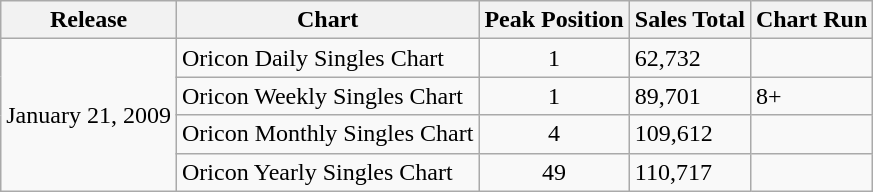<table class="wikitable">
<tr>
<th>Release</th>
<th>Chart</th>
<th>Peak Position</th>
<th>Sales Total</th>
<th>Chart Run</th>
</tr>
<tr>
<td rowspan="4">January 21, 2009</td>
<td>Oricon Daily Singles Chart</td>
<td align="center">1</td>
<td>62,732</td>
<td></td>
</tr>
<tr>
<td>Oricon Weekly Singles Chart</td>
<td align="center">1</td>
<td>89,701</td>
<td>8+</td>
</tr>
<tr>
<td>Oricon Monthly Singles Chart</td>
<td align="center">4</td>
<td>109,612</td>
<td></td>
</tr>
<tr>
<td>Oricon Yearly Singles Chart</td>
<td align="center">49</td>
<td>110,717</td>
<td></td>
</tr>
</table>
